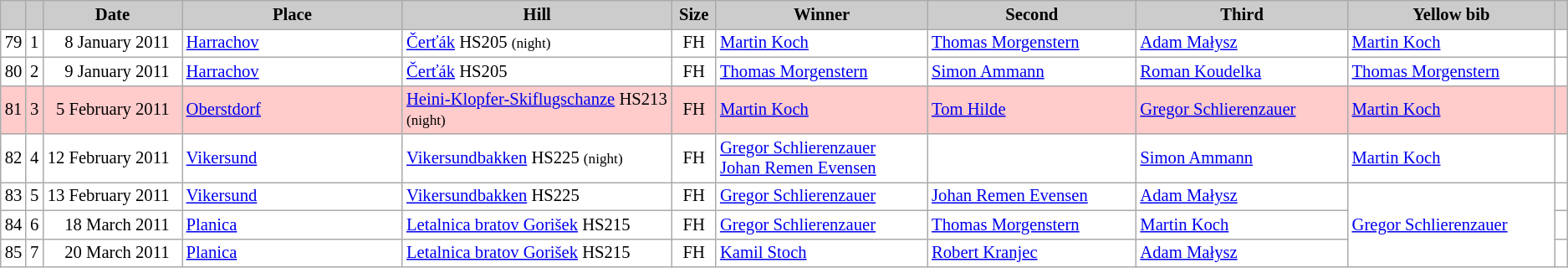<table class="wikitable plainrowheaders" style="background:#fff; font-size:86%; line-height:16px; border:gray solid 1px; border-collapse:collapse;">
<tr style="background:#ccc; text-align:center;">
<th scope="col" style="background:#ccc; width=10 px;"></th>
<th scope="col" style="background:#ccc; width=10 px;"></th>
<th scope="col" style="background:#ccc; width:120px;">Date</th>
<th scope="col" style="background:#ccc; width:200px;">Place</th>
<th scope="col" style="background:#ccc; width:240px;">Hill</th>
<th scope="col" style="background:#ccc; width:30px;">Size</th>
<th scope="col" style="background:#ccc; width:185px;">Winner</th>
<th scope="col" style="background:#ccc; width:185px;">Second</th>
<th scope="col" style="background:#ccc; width:185px;">Third</th>
<th scope="col" style="background:#ccc; width:180px;">Yellow bib</th>
<th scope="col" style="background:#ccc; width:5px;"></th>
</tr>
<tr>
<td align=center>79</td>
<td align=center>1</td>
<td align=right>8 January 2011  </td>
<td> <a href='#'>Harrachov</a></td>
<td><a href='#'>Čerťák</a> HS205 <small>(night)</small></td>
<td align=center>FH</td>
<td> <a href='#'>Martin Koch</a></td>
<td> <a href='#'>Thomas Morgenstern</a></td>
<td> <a href='#'>Adam Małysz</a></td>
<td> <a href='#'>Martin Koch</a></td>
<td></td>
</tr>
<tr>
<td align=center>80</td>
<td align=center>2</td>
<td align=right>9 January 2011  </td>
<td> <a href='#'>Harrachov</a></td>
<td><a href='#'>Čerťák</a> HS205</td>
<td align=center>FH</td>
<td> <a href='#'>Thomas Morgenstern</a></td>
<td> <a href='#'>Simon Ammann</a></td>
<td> <a href='#'>Roman Koudelka</a></td>
<td> <a href='#'>Thomas Morgenstern</a></td>
<td></td>
</tr>
<tr bgcolor=#FFCBCB>
<td align=center>81</td>
<td align=center>3</td>
<td align=right>5 February 2011  </td>
<td> <a href='#'>Oberstdorf</a></td>
<td><a href='#'>Heini-Klopfer-Skiflugschanze</a> HS213 <small>(night)</small></td>
<td align=center>FH</td>
<td> <a href='#'>Martin Koch</a></td>
<td> <a href='#'>Tom Hilde</a></td>
<td> <a href='#'>Gregor Schlierenzauer</a></td>
<td> <a href='#'>Martin Koch</a></td>
<td></td>
</tr>
<tr>
<td align=center>82</td>
<td align=center>4</td>
<td align=right>12 February 2011  </td>
<td> <a href='#'>Vikersund</a></td>
<td><a href='#'>Vikersundbakken</a> HS225 <small>(night)</small></td>
<td align=center>FH</td>
<td> <a href='#'>Gregor Schlierenzauer</a><br> <a href='#'>Johan Remen Evensen</a></td>
<td></td>
<td> <a href='#'>Simon Ammann</a></td>
<td> <a href='#'>Martin Koch</a></td>
<td></td>
</tr>
<tr>
<td align=center>83</td>
<td align=center>5</td>
<td align=right>13 February 2011  </td>
<td> <a href='#'>Vikersund</a></td>
<td><a href='#'>Vikersundbakken</a> HS225</td>
<td align=center>FH</td>
<td> <a href='#'>Gregor Schlierenzauer</a></td>
<td> <a href='#'>Johan Remen Evensen</a></td>
<td> <a href='#'>Adam Małysz</a></td>
<td rowspan=3> <a href='#'>Gregor Schlierenzauer</a></td>
<td></td>
</tr>
<tr>
<td align=center>84</td>
<td align=center>6</td>
<td align=right>18 March 2011  </td>
<td> <a href='#'>Planica</a></td>
<td><a href='#'>Letalnica bratov Gorišek</a> HS215</td>
<td align=center>FH</td>
<td> <a href='#'>Gregor Schlierenzauer</a></td>
<td> <a href='#'>Thomas Morgenstern</a></td>
<td> <a href='#'>Martin Koch</a></td>
<td></td>
</tr>
<tr>
<td align=center>85</td>
<td align=center>7</td>
<td align=right><small></small>20 March 2011  </td>
<td> <a href='#'>Planica</a></td>
<td><a href='#'>Letalnica bratov Gorišek</a> HS215</td>
<td align=center>FH</td>
<td> <a href='#'>Kamil Stoch</a></td>
<td> <a href='#'>Robert Kranjec</a></td>
<td> <a href='#'>Adam Małysz</a></td>
<td></td>
</tr>
</table>
